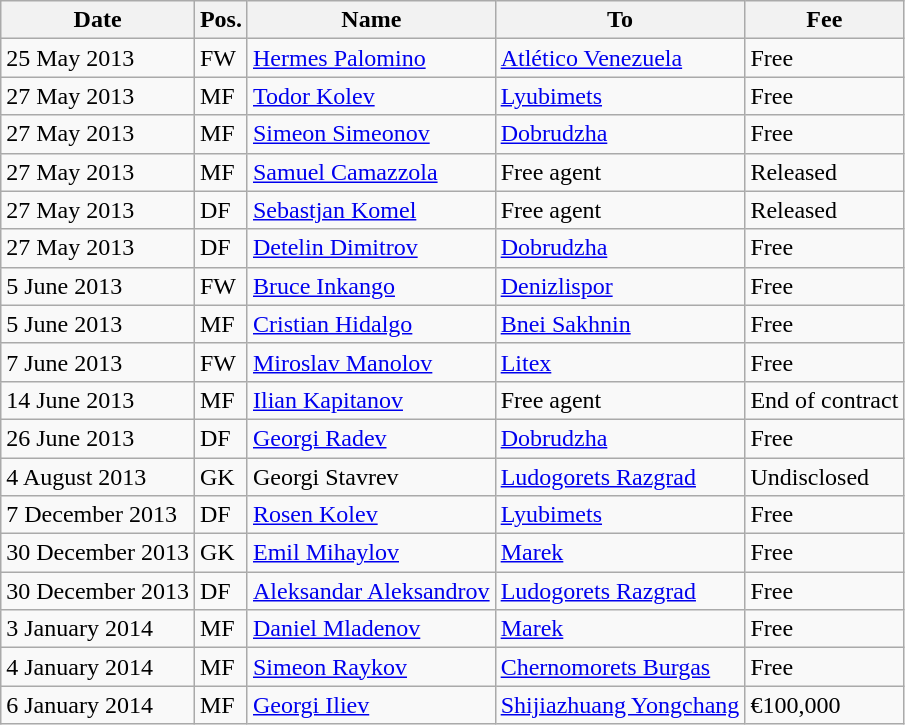<table class="wikitable">
<tr>
<th>Date</th>
<th>Pos.</th>
<th>Name</th>
<th>To</th>
<th>Fee</th>
</tr>
<tr>
<td>25 May 2013</td>
<td>FW</td>
<td> <a href='#'>Hermes Palomino</a></td>
<td> <a href='#'>Atlético Venezuela</a></td>
<td>Free</td>
</tr>
<tr>
<td>27 May 2013</td>
<td>MF</td>
<td> <a href='#'>Todor Kolev</a></td>
<td><a href='#'>Lyubimets</a></td>
<td>Free</td>
</tr>
<tr>
<td>27 May 2013</td>
<td>MF</td>
<td> <a href='#'>Simeon Simeonov</a></td>
<td><a href='#'>Dobrudzha</a></td>
<td>Free</td>
</tr>
<tr>
<td>27 May 2013</td>
<td>MF</td>
<td> <a href='#'>Samuel Camazzola</a></td>
<td>Free agent</td>
<td>Released</td>
</tr>
<tr>
<td>27 May 2013</td>
<td>DF</td>
<td> <a href='#'>Sebastjan Komel</a></td>
<td>Free agent</td>
<td>Released</td>
</tr>
<tr>
<td>27 May 2013</td>
<td>DF</td>
<td> <a href='#'>Detelin Dimitrov</a></td>
<td><a href='#'>Dobrudzha</a></td>
<td>Free</td>
</tr>
<tr>
<td>5 June 2013</td>
<td>FW</td>
<td> <a href='#'>Bruce Inkango</a></td>
<td> <a href='#'>Denizlispor</a></td>
<td>Free</td>
</tr>
<tr>
<td>5 June 2013</td>
<td>MF</td>
<td> <a href='#'>Cristian Hidalgo</a></td>
<td> <a href='#'>Bnei Sakhnin</a></td>
<td>Free</td>
</tr>
<tr>
<td>7 June 2013</td>
<td>FW</td>
<td> <a href='#'>Miroslav Manolov</a></td>
<td><a href='#'>Litex</a></td>
<td>Free</td>
</tr>
<tr>
<td>14 June 2013</td>
<td>MF</td>
<td> <a href='#'>Ilian Kapitanov</a></td>
<td>Free agent</td>
<td>End of contract</td>
</tr>
<tr>
<td>26 June 2013</td>
<td>DF</td>
<td> <a href='#'>Georgi Radev</a></td>
<td><a href='#'>Dobrudzha</a></td>
<td>Free</td>
</tr>
<tr>
<td>4 August 2013</td>
<td>GK</td>
<td> Georgi Stavrev</td>
<td><a href='#'>Ludogorets Razgrad</a></td>
<td>Undisclosed</td>
</tr>
<tr>
<td>7 December 2013</td>
<td>DF</td>
<td> <a href='#'>Rosen Kolev</a></td>
<td><a href='#'>Lyubimets</a></td>
<td>Free</td>
</tr>
<tr>
<td>30 December 2013</td>
<td>GK</td>
<td> <a href='#'>Emil Mihaylov</a></td>
<td><a href='#'>Marek</a></td>
<td>Free</td>
</tr>
<tr>
<td>30 December 2013</td>
<td>DF</td>
<td> <a href='#'>Aleksandar Aleksandrov</a></td>
<td><a href='#'>Ludogorets Razgrad</a></td>
<td>Free</td>
</tr>
<tr>
<td>3 January 2014</td>
<td>MF</td>
<td> <a href='#'>Daniel Mladenov</a></td>
<td><a href='#'>Marek</a></td>
<td>Free</td>
</tr>
<tr>
<td>4 January 2014</td>
<td>MF</td>
<td> <a href='#'>Simeon Raykov</a></td>
<td><a href='#'>Chernomorets Burgas</a></td>
<td>Free</td>
</tr>
<tr>
<td>6 January 2014</td>
<td>MF</td>
<td> <a href='#'>Georgi Iliev</a></td>
<td> <a href='#'>Shijiazhuang Yongchang</a></td>
<td>€100,000</td>
</tr>
</table>
